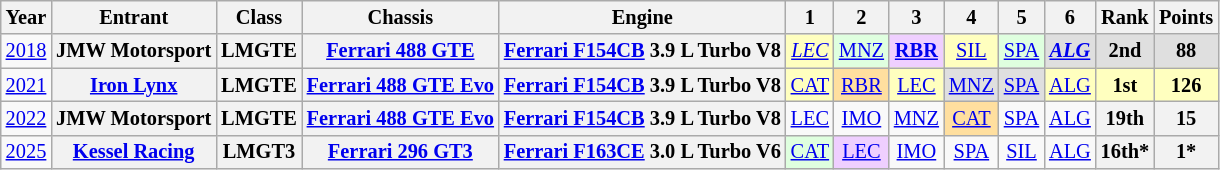<table class="wikitable" style="text-align:center; font-size:85%">
<tr>
<th>Year</th>
<th>Entrant</th>
<th>Class</th>
<th>Chassis</th>
<th>Engine</th>
<th>1</th>
<th>2</th>
<th>3</th>
<th>4</th>
<th>5</th>
<th>6</th>
<th>Rank</th>
<th>Points</th>
</tr>
<tr>
<td><a href='#'>2018</a></td>
<th nowrap>JMW Motorsport</th>
<th>LMGTE</th>
<th nowrap><a href='#'>Ferrari 488 GTE</a></th>
<th nowrap><a href='#'>Ferrari F154CB</a> 3.9 L Turbo V8</th>
<td style="background:#FFFFBF;"><em><a href='#'>LEC</a></em><br></td>
<td style="background:#DFFFDF;"><a href='#'>MNZ</a><br></td>
<td style="background:#EFCFFF;"><strong><a href='#'>RBR</a></strong><br></td>
<td style="background:#FFFFBF;"><a href='#'>SIL</a><br></td>
<td style="background:#DFFFDF;"><a href='#'>SPA</a><br></td>
<td style="background:#DFDFDF;"><strong><em><a href='#'>ALG</a></em></strong><br></td>
<th style="background:#DFDFDF;">2nd</th>
<th style="background:#DFDFDF;">88</th>
</tr>
<tr>
<td><a href='#'>2021</a></td>
<th nowrap><a href='#'>Iron Lynx</a></th>
<th>LMGTE</th>
<th nowrap><a href='#'>Ferrari 488 GTE Evo</a></th>
<th nowrap><a href='#'>Ferrari F154CB</a> 3.9 L Turbo V8</th>
<td style="background:#FFFFBF;"><a href='#'>CAT</a><br></td>
<td style="background:#FFDF9F;"><a href='#'>RBR</a><br></td>
<td style="background:#FFFFBF;"><a href='#'>LEC</a><br></td>
<td style="background:#DFDFDF;"><a href='#'>MNZ</a><br></td>
<td style="background:#DFDFDF;"><a href='#'>SPA</a><br></td>
<td style="background:#FFFFBF;"><a href='#'>ALG</a><br></td>
<th style="background:#FFFFBF;">1st</th>
<th style="background:#FFFFBF;">126</th>
</tr>
<tr>
<td><a href='#'>2022</a></td>
<th nowrap>JMW Motorsport</th>
<th>LMGTE</th>
<th nowrap><a href='#'>Ferrari 488 GTE Evo</a></th>
<th nowrap><a href='#'>Ferrari F154CB</a> 3.9 L Turbo V8</th>
<td><a href='#'>LEC</a></td>
<td><a href='#'>IMO</a></td>
<td><a href='#'>MNZ</a></td>
<td style="background:#FFDF9F;"><a href='#'>CAT</a><br></td>
<td><a href='#'>SPA</a></td>
<td><a href='#'>ALG</a></td>
<th>19th</th>
<th>15</th>
</tr>
<tr>
<td><a href='#'>2025</a></td>
<th><a href='#'>Kessel Racing</a></th>
<th>LMGT3</th>
<th><a href='#'>Ferrari 296 GT3</a></th>
<th><a href='#'>Ferrari F163CE</a> 3.0 L Turbo V6</th>
<td style="background:#DFFFDF;"><a href='#'>CAT</a><br></td>
<td style="background:#EFCFFF;"><a href='#'>LEC</a><br></td>
<td style="background:#;"><a href='#'>IMO</a><br></td>
<td style="background:#;"><a href='#'>SPA</a><br></td>
<td style="background:#;"><a href='#'>SIL</a><br></td>
<td style="background:#;"><a href='#'>ALG</a><br></td>
<th>16th*</th>
<th>1*</th>
</tr>
</table>
